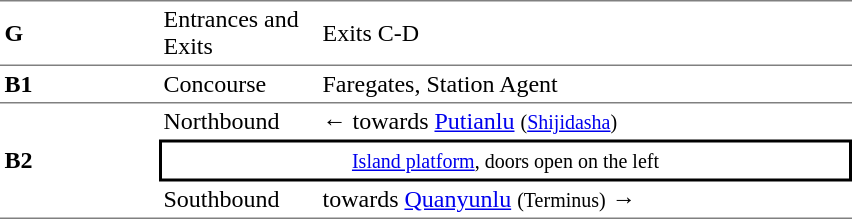<table cellspacing=0 cellpadding=3>
<tr>
<td style="border-top:solid 1px gray;border-bottom:solid 1px gray;" width=100><strong>G</strong></td>
<td style="border-top:solid 1px gray;border-bottom:solid 1px gray;" width=100>Entrances and Exits</td>
<td style="border-top:solid 1px gray;border-bottom:solid 1px gray;" width=350>Exits C-D</td>
</tr>
<tr>
<td style="border-bottom:solid 1px gray;"><strong>B1</strong></td>
<td style="border-bottom:solid 1px gray;">Concourse</td>
<td style="border-bottom:solid 1px gray;">Faregates, Station Agent</td>
</tr>
<tr>
<td style="border-bottom:solid 1px gray;" rowspan=3><strong>B2</strong></td>
<td>Northbound</td>
<td>←  towards <a href='#'>Putianlu</a> <small>(<a href='#'>Shijidasha</a>)</small></td>
</tr>
<tr>
<td style="border-right:solid 2px black;border-left:solid 2px black;border-top:solid 2px black;border-bottom:solid 2px black;text-align:center;" colspan=2><small><a href='#'>Island platform</a>, doors open on the left</small></td>
</tr>
<tr>
<td style="border-bottom:solid 1px gray;">Southbound</td>
<td style="border-bottom:solid 1px gray;">  towards <a href='#'>Quanyunlu</a> <small>(Terminus)</small> →</td>
</tr>
</table>
